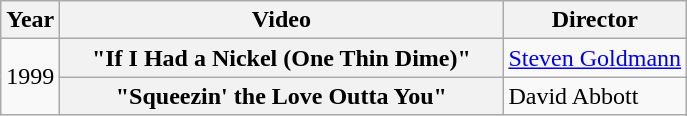<table class="wikitable plainrowheaders">
<tr>
<th>Year</th>
<th style="width:18em;">Video</th>
<th>Director</th>
</tr>
<tr>
<td rowspan="2">1999</td>
<th scope="row">"If I Had a Nickel (One Thin Dime)"</th>
<td><a href='#'>Steven Goldmann</a></td>
</tr>
<tr>
<th scope="row">"Squeezin' the Love Outta You"</th>
<td>David Abbott</td>
</tr>
</table>
